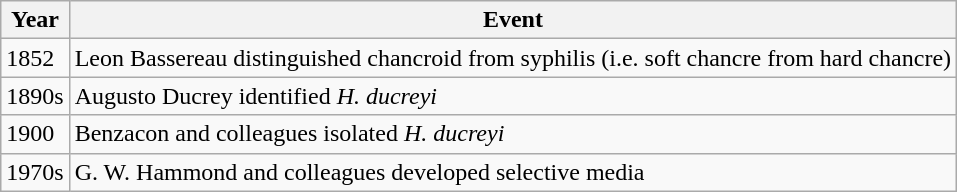<table class="wikitable">
<tr>
<th>Year</th>
<th>Event</th>
</tr>
<tr>
<td>1852</td>
<td>Leon Bassereau distinguished chancroid from syphilis (i.e. soft chancre from hard chancre)</td>
</tr>
<tr>
<td>1890s</td>
<td>Augusto Ducrey identified <em>H. ducreyi</em></td>
</tr>
<tr>
<td>1900</td>
<td>Benzacon and colleagues isolated <em>H. ducreyi</em></td>
</tr>
<tr>
<td>1970s</td>
<td>G. W. Hammond and colleagues developed selective media</td>
</tr>
</table>
